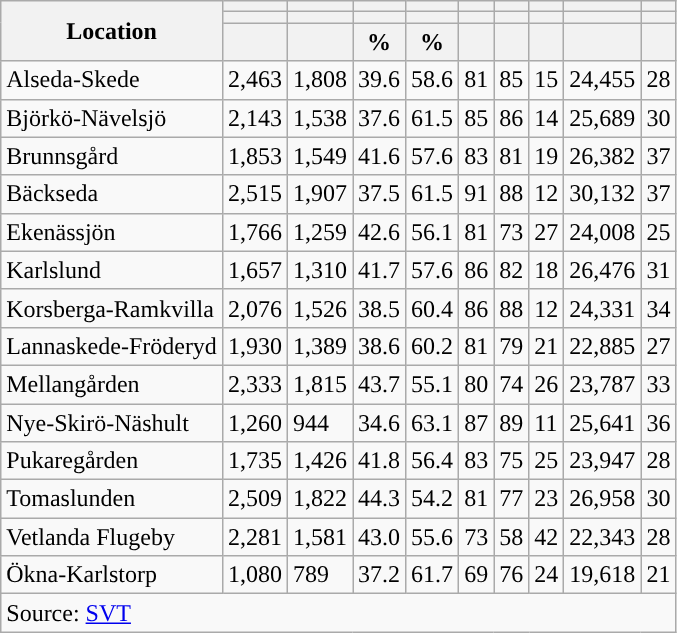<table role="presentation" class="wikitable sortable mw-collapsible">
<tr>
<th rowspan="3">Location</th>
<th></th>
<th></th>
<th></th>
<th></th>
<th></th>
<th></th>
<th></th>
<th></th>
<th></th>
</tr>
<tr>
<th></th>
<th></th>
<th style="background:"></th>
<th style="background:"></th>
<th></th>
<th></th>
<th></th>
<th></th>
<th></th>
</tr>
<tr>
<th data-sort-type="number"></th>
<th data-sort-type="number"></th>
<th data-sort-type="number">%</th>
<th data-sort-type="number">%</th>
<th data-sort-type="number"></th>
<th data-sort-type="number"></th>
<th data-sort-type="number"></th>
<th data-sort-type="number"></th>
<th data-sort-type="number"></th>
</tr>
<tr>
<td align="left">Alseda-Skede</td>
<td>2,463</td>
<td>1,808</td>
<td>39.6</td>
<td>58.6</td>
<td>81</td>
<td>85</td>
<td>15</td>
<td>24,455</td>
<td>28</td>
</tr>
<tr>
<td align="left">Björkö-Nävelsjö</td>
<td>2,143</td>
<td>1,538</td>
<td>37.6</td>
<td>61.5</td>
<td>85</td>
<td>86</td>
<td>14</td>
<td>25,689</td>
<td>30</td>
</tr>
<tr>
<td align="left">Brunnsgård</td>
<td>1,853</td>
<td>1,549</td>
<td>41.6</td>
<td>57.6</td>
<td>83</td>
<td>81</td>
<td>19</td>
<td>26,382</td>
<td>37</td>
</tr>
<tr>
<td align="left">Bäckseda</td>
<td>2,515</td>
<td>1,907</td>
<td>37.5</td>
<td>61.5</td>
<td>91</td>
<td>88</td>
<td>12</td>
<td>30,132</td>
<td>37</td>
</tr>
<tr>
<td align="left">Ekenässjön</td>
<td>1,766</td>
<td>1,259</td>
<td>42.6</td>
<td>56.1</td>
<td>81</td>
<td>73</td>
<td>27</td>
<td>24,008</td>
<td>25</td>
</tr>
<tr>
<td align="left">Karlslund</td>
<td>1,657</td>
<td>1,310</td>
<td>41.7</td>
<td>57.6</td>
<td>86</td>
<td>82</td>
<td>18</td>
<td>26,476</td>
<td>31</td>
</tr>
<tr>
<td align="left">Korsberga-Ramkvilla</td>
<td>2,076</td>
<td>1,526</td>
<td>38.5</td>
<td>60.4</td>
<td>86</td>
<td>88</td>
<td>12</td>
<td>24,331</td>
<td>34</td>
</tr>
<tr>
<td align="left">Lannaskede-Fröderyd</td>
<td>1,930</td>
<td>1,389</td>
<td>38.6</td>
<td>60.2</td>
<td>81</td>
<td>79</td>
<td>21</td>
<td>22,885</td>
<td>27</td>
</tr>
<tr>
<td align="left">Mellangården</td>
<td>2,333</td>
<td>1,815</td>
<td>43.7</td>
<td>55.1</td>
<td>80</td>
<td>74</td>
<td>26</td>
<td>23,787</td>
<td>33</td>
</tr>
<tr>
<td align="left">Nye-Skirö-Näshult</td>
<td>1,260</td>
<td>944</td>
<td>34.6</td>
<td>63.1</td>
<td>87</td>
<td>89</td>
<td>11</td>
<td>25,641</td>
<td>36</td>
</tr>
<tr>
<td align="left">Pukaregården</td>
<td>1,735</td>
<td>1,426</td>
<td>41.8</td>
<td>56.4</td>
<td>83</td>
<td>75</td>
<td>25</td>
<td>23,947</td>
<td>28</td>
</tr>
<tr>
<td align="left">Tomaslunden</td>
<td>2,509</td>
<td>1,822</td>
<td>44.3</td>
<td>54.2</td>
<td>81</td>
<td>77</td>
<td>23</td>
<td>26,958</td>
<td>30</td>
</tr>
<tr>
<td align="left">Vetlanda Flugeby</td>
<td>2,281</td>
<td>1,581</td>
<td>43.0</td>
<td>55.6</td>
<td>73</td>
<td>58</td>
<td>42</td>
<td>22,343</td>
<td>28</td>
</tr>
<tr>
<td align="left">Ökna-Karlstorp</td>
<td>1,080</td>
<td>789</td>
<td>37.2</td>
<td>61.7</td>
<td>69</td>
<td>76</td>
<td>24</td>
<td>19,618</td>
<td>21</td>
</tr>
<tr>
<td colspan="10" align="left">Source: <a href='#'>SVT</a></td>
</tr>
</table>
